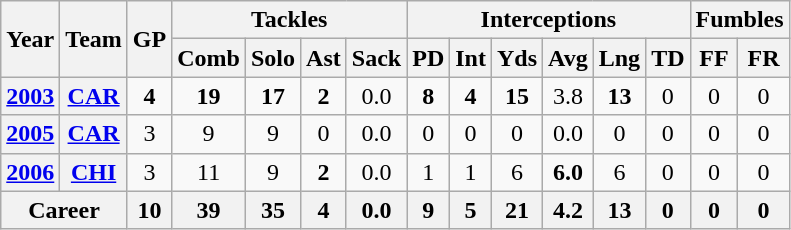<table class="wikitable" style="text-align: center;">
<tr>
<th rowspan="2">Year</th>
<th rowspan="2">Team</th>
<th rowspan="2">GP</th>
<th colspan="4">Tackles</th>
<th colspan="6">Interceptions</th>
<th colspan="2">Fumbles</th>
</tr>
<tr>
<th>Comb</th>
<th>Solo</th>
<th>Ast</th>
<th>Sack</th>
<th>PD</th>
<th>Int</th>
<th>Yds</th>
<th>Avg</th>
<th>Lng</th>
<th>TD</th>
<th>FF</th>
<th>FR</th>
</tr>
<tr>
<th><a href='#'>2003</a></th>
<th><a href='#'>CAR</a></th>
<td><strong>4</strong></td>
<td><strong>19</strong></td>
<td><strong>17</strong></td>
<td><strong>2</strong></td>
<td>0.0</td>
<td><strong>8</strong></td>
<td><strong>4</strong></td>
<td><strong>15</strong></td>
<td>3.8</td>
<td><strong>13</strong></td>
<td>0</td>
<td>0</td>
<td>0</td>
</tr>
<tr>
<th><a href='#'>2005</a></th>
<th><a href='#'>CAR</a></th>
<td>3</td>
<td>9</td>
<td>9</td>
<td>0</td>
<td>0.0</td>
<td>0</td>
<td>0</td>
<td>0</td>
<td>0.0</td>
<td>0</td>
<td>0</td>
<td>0</td>
<td>0</td>
</tr>
<tr>
<th><a href='#'>2006</a></th>
<th><a href='#'>CHI</a></th>
<td>3</td>
<td>11</td>
<td>9</td>
<td><strong>2</strong></td>
<td>0.0</td>
<td>1</td>
<td>1</td>
<td>6</td>
<td><strong>6.0</strong></td>
<td>6</td>
<td>0</td>
<td>0</td>
<td>0</td>
</tr>
<tr>
<th colspan="2">Career</th>
<th>10</th>
<th>39</th>
<th>35</th>
<th>4</th>
<th>0.0</th>
<th>9</th>
<th>5</th>
<th>21</th>
<th>4.2</th>
<th>13</th>
<th>0</th>
<th>0</th>
<th>0</th>
</tr>
</table>
